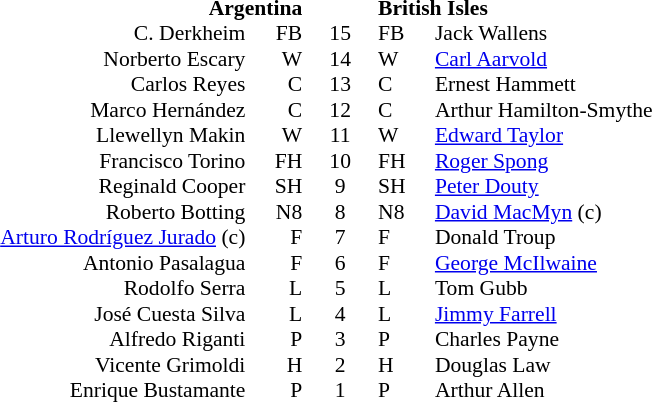<table width="100%" cellspacing="0" cellpadding="0" style="font-size: 90%">
<tr>
<td width=41%; text-align=right></td>
<td width=3%; text-align:right></td>
<td width=4%; text-align:center></td>
<td width=3%; text-align:left></td>
<td width=49%; text-align:left></td>
</tr>
<tr>
<td colspan=2; align=right><strong>Argentina</strong></td>
<td></td>
<td colspan=2;><strong>British Isles</strong></td>
</tr>
<tr>
<td align=right>C. Derkheim</td>
<td align=right>FB</td>
<td align=center>15</td>
<td>FB</td>
<td>Jack Wallens</td>
</tr>
<tr>
<td align=right>Norberto Escary</td>
<td align=right>W</td>
<td align=center>14</td>
<td>W</td>
<td><a href='#'>Carl Aarvold</a></td>
</tr>
<tr>
<td align=right>Carlos Reyes</td>
<td align=right>C</td>
<td align=center>13</td>
<td>C</td>
<td>Ernest Hammett</td>
</tr>
<tr>
<td align=right>Marco Hernández</td>
<td align=right>C</td>
<td align=center>12</td>
<td>C</td>
<td>Arthur Hamilton-Smythe</td>
</tr>
<tr>
<td align=right>Llewellyn Makin</td>
<td align=right>W</td>
<td align=center>11</td>
<td>W</td>
<td><a href='#'>Edward Taylor</a></td>
</tr>
<tr>
<td align=right>Francisco Torino</td>
<td align=right>FH</td>
<td align=center>10</td>
<td>FH</td>
<td><a href='#'>Roger Spong</a></td>
</tr>
<tr>
<td align=right>Reginald Cooper</td>
<td align=right>SH</td>
<td align=center>9</td>
<td>SH</td>
<td><a href='#'>Peter Douty</a></td>
</tr>
<tr>
<td align=right>Roberto Botting</td>
<td align=right>N8</td>
<td align=center>8</td>
<td>N8</td>
<td><a href='#'>David MacMyn</a> (c)</td>
</tr>
<tr>
<td align=right><a href='#'>Arturo Rodríguez Jurado</a> (c)</td>
<td align=right>F</td>
<td align=center>7</td>
<td>F</td>
<td>Donald Troup</td>
</tr>
<tr>
<td align=right>Antonio Pasalagua</td>
<td align=right>F</td>
<td align=center>6</td>
<td>F</td>
<td><a href='#'>George McIlwaine</a></td>
</tr>
<tr>
<td align=right>Rodolfo Serra</td>
<td align=right>L</td>
<td align=center>5</td>
<td>L</td>
<td>Tom Gubb</td>
</tr>
<tr>
<td align=right>José Cuesta Silva</td>
<td align=right>L</td>
<td align=center>4</td>
<td>L</td>
<td><a href='#'>Jimmy Farrell</a></td>
</tr>
<tr>
<td align=right>Alfredo Riganti</td>
<td align=right>P</td>
<td align=center>3</td>
<td>P</td>
<td>Charles Payne</td>
</tr>
<tr>
<td align=right>Vicente Grimoldi</td>
<td align=right>H</td>
<td align=center>2</td>
<td>H</td>
<td>Douglas Law</td>
</tr>
<tr>
<td align=right>Enrique Bustamante</td>
<td align=right>P</td>
<td align=center>1</td>
<td>P</td>
<td>Arthur Allen</td>
</tr>
</table>
